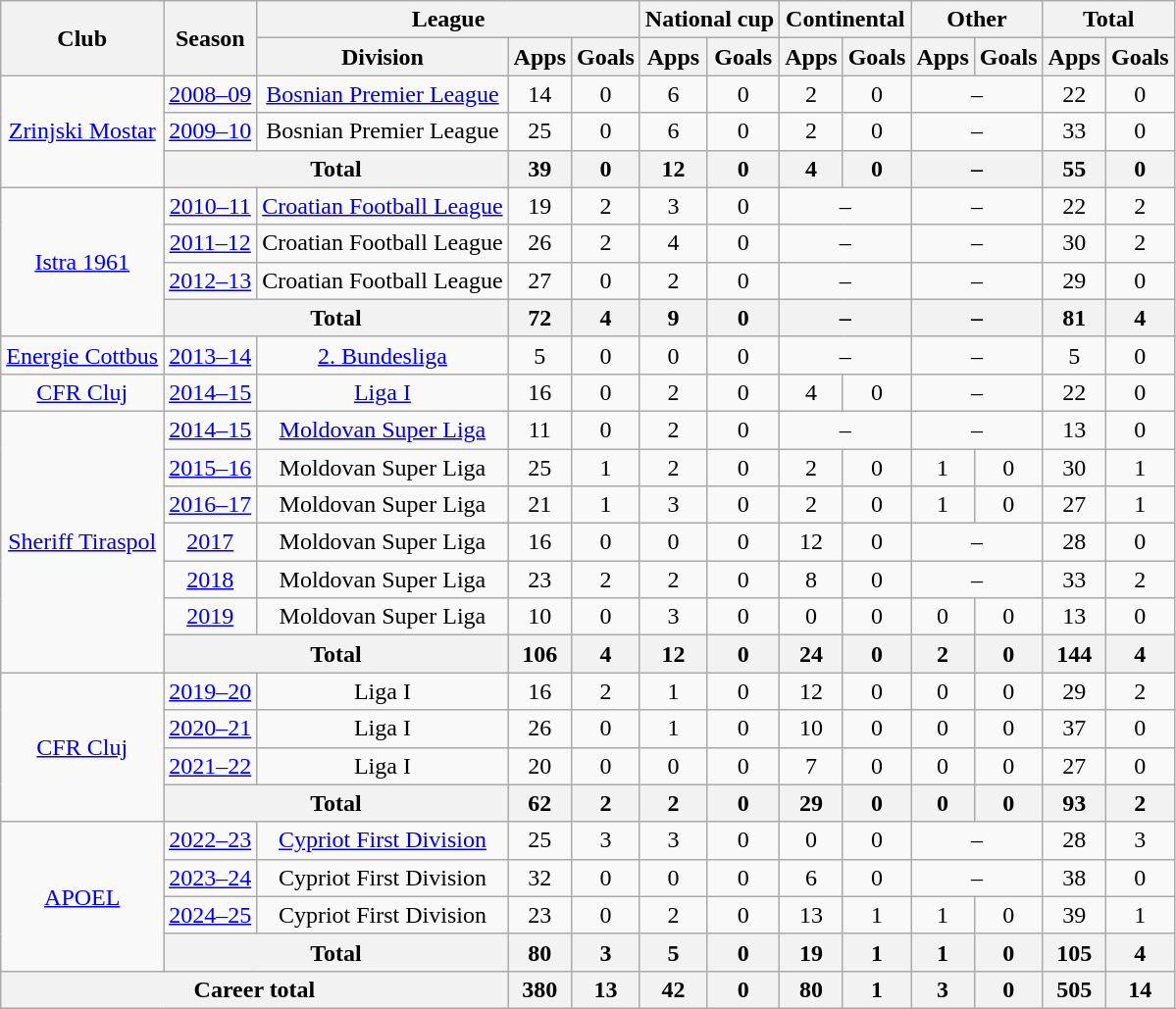<table class="wikitable" style="text-align:center">
<tr>
<th rowspan=2>Club</th>
<th rowspan=2>Season</th>
<th colspan=3>League</th>
<th colspan=2>National cup</th>
<th colspan=2>Continental</th>
<th colspan=2>Other</th>
<th colspan=2>Total</th>
</tr>
<tr>
<th>Division</th>
<th>Apps</th>
<th>Goals</th>
<th>Apps</th>
<th>Goals</th>
<th>Apps</th>
<th>Goals</th>
<th>Apps</th>
<th>Goals</th>
<th>Apps</th>
<th>Goals</th>
</tr>
<tr>
<td rowspan=3><a href='#'>Zrinjski Mostar</a></td>
<td><a href='#'>2008–09</a></td>
<td><a href='#'>Bosnian Premier League</a></td>
<td>14</td>
<td>0</td>
<td>6</td>
<td>0</td>
<td>2</td>
<td>0</td>
<td colspan=2>–</td>
<td>22</td>
<td>0</td>
</tr>
<tr>
<td><a href='#'>2009–10</a></td>
<td>Bosnian Premier League</td>
<td>25</td>
<td>0</td>
<td>6</td>
<td>0</td>
<td>2</td>
<td>0</td>
<td colspan=2>–</td>
<td>33</td>
<td>0</td>
</tr>
<tr>
<th colspan=2>Total</th>
<th>39</th>
<th>0</th>
<th>12</th>
<th>0</th>
<th>4</th>
<th>0</th>
<th colspan=2>–</th>
<th>55</th>
<th>0</th>
</tr>
<tr>
<td rowspan=4><a href='#'>Istra 1961</a></td>
<td><a href='#'>2010–11</a></td>
<td><a href='#'>Croatian Football League</a></td>
<td>19</td>
<td>2</td>
<td>3</td>
<td>0</td>
<td colspan=2>–</td>
<td colspan=2>–</td>
<td>22</td>
<td>2</td>
</tr>
<tr>
<td><a href='#'>2011–12</a></td>
<td>Croatian Football League</td>
<td>26</td>
<td>2</td>
<td>4</td>
<td>0</td>
<td colspan=2>–</td>
<td colspan=2>–</td>
<td>30</td>
<td>2</td>
</tr>
<tr>
<td><a href='#'>2012–13</a></td>
<td>Croatian Football League</td>
<td>27</td>
<td>0</td>
<td>2</td>
<td>0</td>
<td colspan=2>–</td>
<td colspan=2>–</td>
<td>29</td>
<td>0</td>
</tr>
<tr>
<th colspan=2>Total</th>
<th>72</th>
<th>4</th>
<th>9</th>
<th>0</th>
<th colspan=2>–</th>
<th colspan=2>–</th>
<th>81</th>
<th>4</th>
</tr>
<tr>
<td><a href='#'>Energie Cottbus</a></td>
<td><a href='#'>2013–14</a></td>
<td><a href='#'>2. Bundesliga</a></td>
<td>5</td>
<td>0</td>
<td>0</td>
<td>0</td>
<td colspan=2>–</td>
<td colspan=2>–</td>
<td>5</td>
<td>0</td>
</tr>
<tr>
<td><a href='#'>CFR Cluj</a></td>
<td><a href='#'>2014–15</a></td>
<td><a href='#'>Liga I</a></td>
<td>16</td>
<td>0</td>
<td>2</td>
<td>0</td>
<td>4</td>
<td>0</td>
<td colspan=2>–</td>
<td>22</td>
<td>0</td>
</tr>
<tr>
<td rowspan=7><a href='#'>Sheriff Tiraspol</a></td>
<td><a href='#'>2014–15</a></td>
<td><a href='#'>Moldovan Super Liga</a></td>
<td>11</td>
<td>0</td>
<td>2</td>
<td>0</td>
<td colspan=2>–</td>
<td colspan=2>–</td>
<td>13</td>
<td>0</td>
</tr>
<tr>
<td><a href='#'>2015–16</a></td>
<td>Moldovan Super Liga</td>
<td>25</td>
<td>1</td>
<td>2</td>
<td>0</td>
<td>2</td>
<td>0</td>
<td>1</td>
<td>0</td>
<td>30</td>
<td>1</td>
</tr>
<tr>
<td><a href='#'>2016–17</a></td>
<td>Moldovan Super Liga</td>
<td>21</td>
<td>1</td>
<td>3</td>
<td>0</td>
<td>2</td>
<td>0</td>
<td>1</td>
<td>0</td>
<td>27</td>
<td>1</td>
</tr>
<tr>
<td><a href='#'>2017</a></td>
<td>Moldovan Super Liga</td>
<td>16</td>
<td>0</td>
<td>0</td>
<td>0</td>
<td>12</td>
<td>0</td>
<td colspan=2>–</td>
<td>28</td>
<td>0</td>
</tr>
<tr>
<td><a href='#'>2018</a></td>
<td>Moldovan Super Liga</td>
<td>23</td>
<td>2</td>
<td>2</td>
<td>0</td>
<td>8</td>
<td>0</td>
<td colspan=2>–</td>
<td>33</td>
<td>2</td>
</tr>
<tr>
<td><a href='#'>2019</a></td>
<td>Moldovan Super Liga</td>
<td>10</td>
<td>0</td>
<td>3</td>
<td>0</td>
<td>0</td>
<td>0</td>
<td>0</td>
<td>0</td>
<td>13</td>
<td>0</td>
</tr>
<tr>
<th colspan=2>Total</th>
<th>106</th>
<th>4</th>
<th>12</th>
<th>0</th>
<th>24</th>
<th>0</th>
<th>2</th>
<th>0</th>
<th>144</th>
<th>4</th>
</tr>
<tr>
<td rowspan=4><a href='#'>CFR Cluj</a></td>
<td><a href='#'>2019–20</a></td>
<td>Liga I</td>
<td>16</td>
<td>2</td>
<td>1</td>
<td>0</td>
<td>12</td>
<td>0</td>
<td>0</td>
<td>0</td>
<td>29</td>
<td>2</td>
</tr>
<tr>
<td><a href='#'>2020–21</a></td>
<td>Liga I</td>
<td>26</td>
<td>0</td>
<td>1</td>
<td>0</td>
<td>10</td>
<td>0</td>
<td>0</td>
<td>0</td>
<td>37</td>
<td>0</td>
</tr>
<tr>
<td><a href='#'>2021–22</a></td>
<td>Liga I</td>
<td>20</td>
<td>0</td>
<td>0</td>
<td>0</td>
<td>7</td>
<td>0</td>
<td>0</td>
<td>0</td>
<td>27</td>
<td>0</td>
</tr>
<tr>
<th colspan=2>Total</th>
<th>62</th>
<th>2</th>
<th>2</th>
<th>0</th>
<th>29</th>
<th>0</th>
<th>0</th>
<th>0</th>
<th>93</th>
<th>2</th>
</tr>
<tr>
<td rowspan=4><a href='#'>APOEL</a></td>
<td><a href='#'>2022–23</a></td>
<td><a href='#'>Cypriot First Division</a></td>
<td>25</td>
<td>3</td>
<td>3</td>
<td>0</td>
<td>0</td>
<td>0</td>
<td colspan=2>–</td>
<td>28</td>
<td>3</td>
</tr>
<tr>
<td><a href='#'>2023–24</a></td>
<td>Cypriot First Division</td>
<td>32</td>
<td>0</td>
<td>0</td>
<td>0</td>
<td>6</td>
<td>0</td>
<td colspan=2>–</td>
<td>38</td>
<td>0</td>
</tr>
<tr>
<td><a href='#'>2024–25</a></td>
<td>Cypriot First Division</td>
<td>23</td>
<td>0</td>
<td>2</td>
<td>0</td>
<td>13</td>
<td>1</td>
<td>1</td>
<td>0</td>
<td>39</td>
<td>1</td>
</tr>
<tr>
<th colspan=2>Total</th>
<th>80</th>
<th>3</th>
<th>5</th>
<th>0</th>
<th>19</th>
<th>1</th>
<th>1</th>
<th>0</th>
<th>105</th>
<th>4</th>
</tr>
<tr>
<th colspan=3>Career total</th>
<th>380</th>
<th>13</th>
<th>42</th>
<th>0</th>
<th>80</th>
<th>1</th>
<th>3</th>
<th>0</th>
<th>505</th>
<th>14</th>
</tr>
</table>
